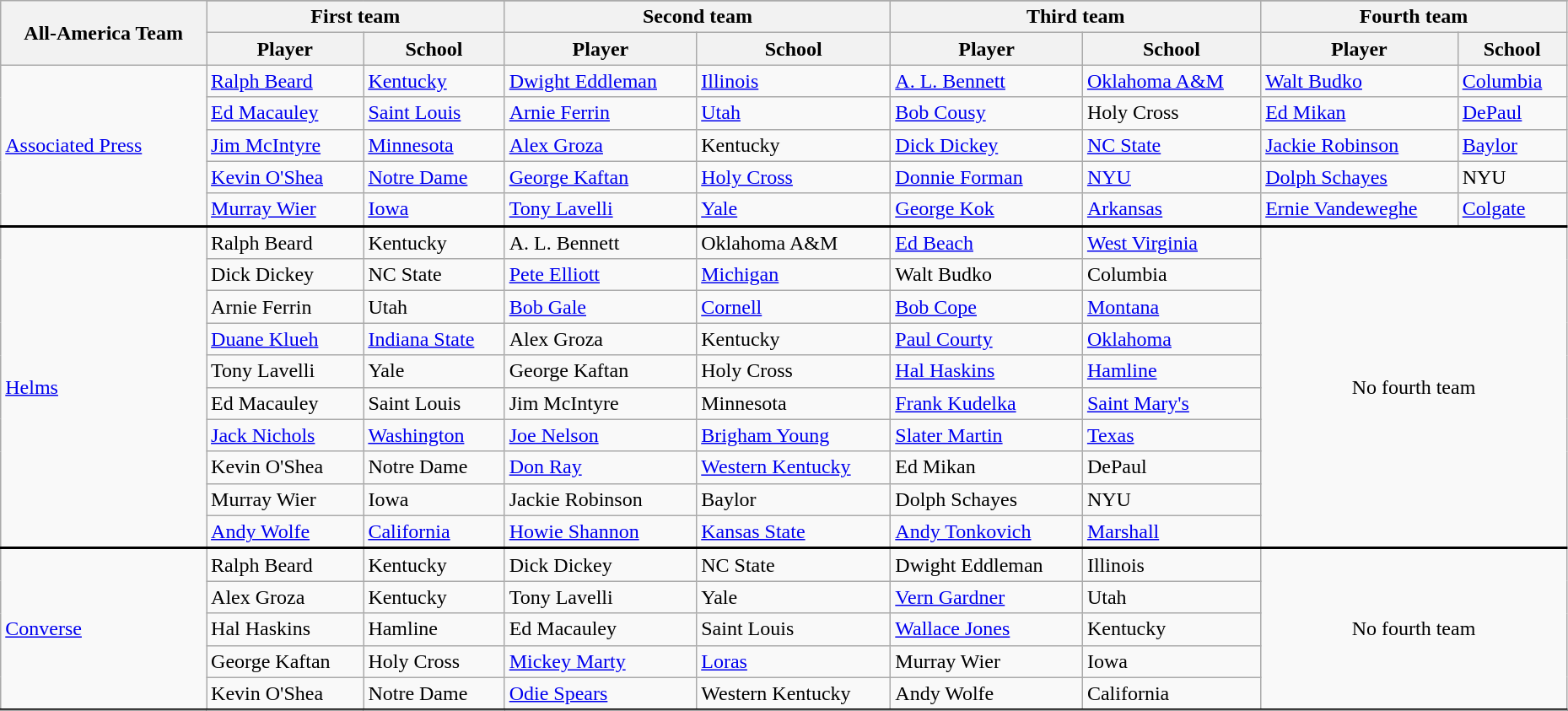<table class="wikitable" style="width:98%;">
<tr>
<th rowspan=3>All-America Team</th>
</tr>
<tr>
<th colspan=2>First team</th>
<th colspan=2>Second team</th>
<th colspan=2>Third team</th>
<th colspan=2>Fourth team</th>
</tr>
<tr>
<th>Player</th>
<th>School</th>
<th>Player</th>
<th>School</th>
<th>Player</th>
<th>School</th>
<th>Player</th>
<th>School</th>
</tr>
<tr>
<td rowspan=5><a href='#'>Associated Press</a></td>
<td><a href='#'>Ralph Beard</a></td>
<td><a href='#'>Kentucky</a></td>
<td><a href='#'>Dwight Eddleman</a></td>
<td><a href='#'>Illinois</a></td>
<td><a href='#'>A. L. Bennett</a></td>
<td><a href='#'>Oklahoma A&M</a></td>
<td><a href='#'>Walt Budko</a></td>
<td><a href='#'>Columbia</a></td>
</tr>
<tr>
<td><a href='#'>Ed Macauley</a></td>
<td><a href='#'>Saint Louis</a></td>
<td><a href='#'>Arnie Ferrin</a></td>
<td><a href='#'>Utah</a></td>
<td><a href='#'>Bob Cousy</a></td>
<td>Holy Cross</td>
<td><a href='#'>Ed Mikan</a></td>
<td><a href='#'>DePaul</a></td>
</tr>
<tr>
<td><a href='#'>Jim McIntyre</a></td>
<td><a href='#'>Minnesota</a></td>
<td><a href='#'>Alex Groza</a></td>
<td>Kentucky</td>
<td><a href='#'>Dick Dickey</a></td>
<td><a href='#'>NC State</a></td>
<td><a href='#'>Jackie Robinson</a></td>
<td><a href='#'>Baylor</a></td>
</tr>
<tr>
<td><a href='#'>Kevin O'Shea</a></td>
<td><a href='#'>Notre Dame</a></td>
<td><a href='#'>George Kaftan</a></td>
<td><a href='#'>Holy Cross</a></td>
<td><a href='#'>Donnie Forman</a></td>
<td><a href='#'>NYU</a></td>
<td><a href='#'>Dolph Schayes</a></td>
<td>NYU</td>
</tr>
<tr>
<td><a href='#'>Murray Wier</a></td>
<td><a href='#'>Iowa</a></td>
<td><a href='#'>Tony Lavelli</a></td>
<td><a href='#'>Yale</a></td>
<td><a href='#'>George Kok</a></td>
<td><a href='#'>Arkansas</a></td>
<td><a href='#'>Ernie Vandeweghe</a></td>
<td><a href='#'>Colgate</a></td>
</tr>
<tr style = "border-top:2px solid black;">
<td rowspan=10><a href='#'>Helms</a></td>
<td>Ralph Beard</td>
<td>Kentucky</td>
<td>A. L. Bennett</td>
<td>Oklahoma A&M</td>
<td><a href='#'>Ed Beach</a></td>
<td><a href='#'>West Virginia</a></td>
<td rowspan="10" colspan="2" style="text-align:center;">No fourth team</td>
</tr>
<tr>
<td>Dick Dickey</td>
<td>NC State</td>
<td><a href='#'>Pete Elliott</a></td>
<td><a href='#'>Michigan</a></td>
<td>Walt Budko</td>
<td>Columbia</td>
</tr>
<tr>
<td>Arnie Ferrin</td>
<td>Utah</td>
<td><a href='#'>Bob Gale</a></td>
<td><a href='#'>Cornell</a></td>
<td><a href='#'>Bob Cope</a></td>
<td><a href='#'>Montana</a></td>
</tr>
<tr>
<td><a href='#'>Duane Klueh</a></td>
<td><a href='#'>Indiana State</a></td>
<td>Alex Groza</td>
<td>Kentucky</td>
<td><a href='#'>Paul Courty</a></td>
<td><a href='#'>Oklahoma</a></td>
</tr>
<tr>
<td>Tony Lavelli</td>
<td>Yale</td>
<td>George Kaftan</td>
<td>Holy Cross</td>
<td><a href='#'>Hal Haskins</a></td>
<td><a href='#'>Hamline</a></td>
</tr>
<tr>
<td>Ed Macauley</td>
<td>Saint Louis</td>
<td>Jim McIntyre</td>
<td>Minnesota</td>
<td><a href='#'>Frank Kudelka</a></td>
<td><a href='#'>Saint Mary's</a></td>
</tr>
<tr>
<td><a href='#'>Jack Nichols</a></td>
<td><a href='#'>Washington</a></td>
<td><a href='#'>Joe Nelson</a></td>
<td><a href='#'>Brigham Young</a></td>
<td><a href='#'>Slater Martin</a></td>
<td><a href='#'>Texas</a></td>
</tr>
<tr>
<td>Kevin O'Shea</td>
<td>Notre Dame</td>
<td><a href='#'>Don Ray</a></td>
<td><a href='#'>Western Kentucky</a></td>
<td>Ed Mikan</td>
<td>DePaul</td>
</tr>
<tr>
<td>Murray Wier</td>
<td>Iowa</td>
<td>Jackie Robinson</td>
<td>Baylor</td>
<td>Dolph Schayes</td>
<td>NYU</td>
</tr>
<tr>
<td><a href='#'>Andy Wolfe</a></td>
<td><a href='#'>California</a></td>
<td><a href='#'>Howie Shannon</a></td>
<td><a href='#'>Kansas State</a></td>
<td><a href='#'>Andy Tonkovich</a></td>
<td><a href='#'>Marshall</a></td>
</tr>
<tr style = "border-top:2px solid black;">
<td rowspan=5><a href='#'>Converse</a></td>
<td>Ralph Beard</td>
<td>Kentucky</td>
<td>Dick Dickey</td>
<td>NC State</td>
<td>Dwight Eddleman</td>
<td>Illinois</td>
<td rowspan="5" colspan="2" style="text-align:center;">No fourth team</td>
</tr>
<tr>
<td>Alex Groza</td>
<td>Kentucky</td>
<td>Tony Lavelli</td>
<td>Yale</td>
<td><a href='#'>Vern Gardner</a></td>
<td>Utah</td>
</tr>
<tr>
<td>Hal Haskins</td>
<td>Hamline</td>
<td>Ed Macauley</td>
<td>Saint Louis</td>
<td><a href='#'>Wallace Jones</a></td>
<td>Kentucky</td>
</tr>
<tr>
<td>George Kaftan</td>
<td>Holy Cross</td>
<td><a href='#'>Mickey Marty</a></td>
<td><a href='#'>Loras</a></td>
<td>Murray Wier</td>
<td>Iowa</td>
</tr>
<tr>
<td>Kevin O'Shea</td>
<td>Notre Dame</td>
<td><a href='#'>Odie Spears</a></td>
<td>Western Kentucky</td>
<td>Andy Wolfe</td>
<td>California</td>
</tr>
<tr style = "border-top:2px solid black;">
</tr>
</table>
